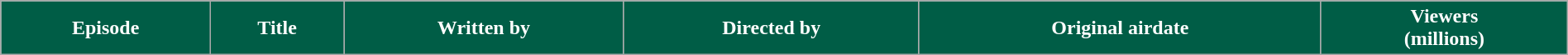<table class="wikitable plainrowheaders" style="width:100%;">
<tr style="color:#fff;">
<th style="background:#005d46;">Episode</th>
<th style="background:#005d46;">Title</th>
<th style="background:#005d46;">Written by</th>
<th style="background:#005d46;">Directed by</th>
<th style="background:#005d46;">Original airdate</th>
<th style="background:#005d46;">Viewers<br>(millions)<br>






</th>
</tr>
</table>
